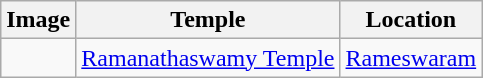<table class="wikitable" border="1">
<tr>
<th>Image</th>
<th>Temple</th>
<th>Location</th>
</tr>
<tr>
<td></td>
<td><a href='#'>Ramanathaswamy Temple</a></td>
<td><a href='#'>Rameswaram</a></td>
</tr>
</table>
